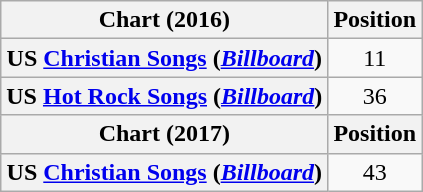<table class="wikitable plainrowheaders" style="text-align:center">
<tr>
<th scope="col">Chart (2016)</th>
<th scope="col">Position</th>
</tr>
<tr>
<th scope="row">US <a href='#'>Christian Songs</a> (<em><a href='#'>Billboard</a></em>)</th>
<td>11</td>
</tr>
<tr>
<th scope="row">US <a href='#'>Hot Rock Songs</a> (<em><a href='#'>Billboard</a></em>)</th>
<td>36</td>
</tr>
<tr>
<th scope="col">Chart (2017)</th>
<th scope="col">Position</th>
</tr>
<tr>
<th scope="row">US <a href='#'>Christian Songs</a> (<em><a href='#'>Billboard</a></em>)</th>
<td>43</td>
</tr>
</table>
